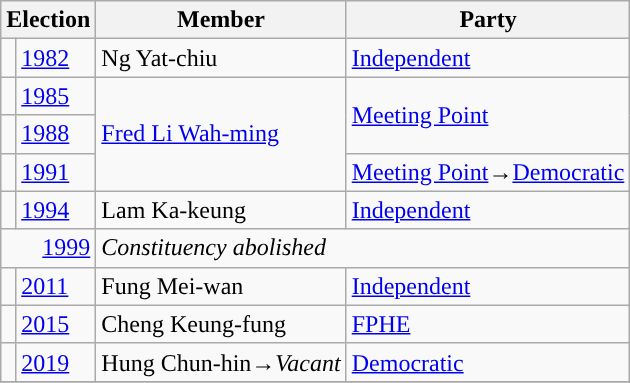<table class="wikitable">
<tr>
<th colspan="2">Election</th>
<th>Member</th>
<th>Party</th>
</tr>
<tr>
<td style="background-color: "></td>
<td><a href='#'>1982</a></td>
<td>Ng Yat-chiu</td>
<td><a href='#'>Independent</a></td>
</tr>
<tr>
<td style="background-color: "></td>
<td><a href='#'>1985</a></td>
<td rowspan=3><a href='#'>Fred Li Wah-ming</a></td>
<td rowspan=2><a href='#'>Meeting Point</a></td>
</tr>
<tr>
<td style="background-color: "></td>
<td><a href='#'>1988</a></td>
</tr>
<tr>
<td style="background-color: "></td>
<td><a href='#'>1991</a></td>
<td><a href='#'>Meeting Point</a>→<a href='#'>Democratic</a></td>
</tr>
<tr>
<td style="background-color: "></td>
<td><a href='#'>1994</a></td>
<td>Lam Ka-keung</td>
<td><a href='#'>Independent</a></td>
</tr>
<tr>
<td align=right colspan=2><a href='#'>1999</a></td>
<td colspan=2><em>Constituency abolished</em></td>
</tr>
<tr>
<td style="background-color: "></td>
<td><a href='#'>2011</a></td>
<td>Fung Mei-wan</td>
<td><a href='#'>Independent</a></td>
</tr>
<tr>
<td style="background-color: "></td>
<td><a href='#'>2015</a></td>
<td>Cheng Keung-fung</td>
<td><a href='#'>FPHE</a></td>
</tr>
<tr>
<td style="background-color: "></td>
<td><a href='#'>2019</a></td>
<td>Hung Chun-hin→<em>Vacant</em></td>
<td><a href='#'>Democratic</a></td>
</tr>
<tr>
</tr>
</table>
